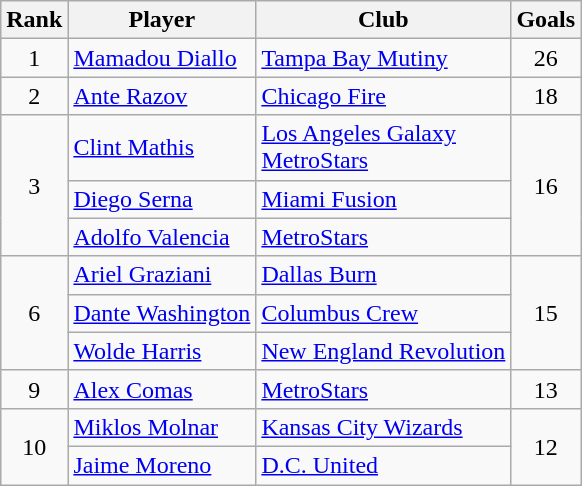<table class="wikitable" style="text-align:center">
<tr>
<th>Rank</th>
<th>Player</th>
<th>Club</th>
<th>Goals</th>
</tr>
<tr>
<td>1</td>
<td align="left"> <a href='#'>Mamadou Diallo</a></td>
<td align="left"><a href='#'>Tampa Bay Mutiny</a></td>
<td>26</td>
</tr>
<tr>
<td>2</td>
<td align="left"> <a href='#'>Ante Razov</a></td>
<td align="left"><a href='#'>Chicago Fire</a></td>
<td>18</td>
</tr>
<tr>
<td rowspan="3">3</td>
<td align="left"> <a href='#'>Clint Mathis</a></td>
<td align="left"><a href='#'>Los Angeles Galaxy</a> <br> <a href='#'>MetroStars</a></td>
<td rowspan="3">16</td>
</tr>
<tr>
<td align="left"> <a href='#'>Diego Serna</a></td>
<td align="left"><a href='#'>Miami Fusion</a></td>
</tr>
<tr>
<td align="left"> <a href='#'>Adolfo Valencia</a></td>
<td align="left"><a href='#'>MetroStars</a></td>
</tr>
<tr>
<td rowspan="3">6</td>
<td align="left"> <a href='#'>Ariel Graziani</a></td>
<td align="left"><a href='#'>Dallas Burn</a></td>
<td rowspan="3">15</td>
</tr>
<tr>
<td align="left"> <a href='#'>Dante Washington</a></td>
<td align="left"><a href='#'>Columbus Crew</a></td>
</tr>
<tr>
<td align="left"> <a href='#'>Wolde Harris</a></td>
<td align="left"><a href='#'>New England Revolution</a></td>
</tr>
<tr>
<td>9</td>
<td align="left"> <a href='#'>Alex Comas</a></td>
<td align="left"><a href='#'>MetroStars</a></td>
<td>13</td>
</tr>
<tr>
<td rowspan="2">10</td>
<td align="left"> <a href='#'>Miklos Molnar</a></td>
<td align="left"><a href='#'>Kansas City Wizards</a></td>
<td rowspan="2">12</td>
</tr>
<tr>
<td align="left"> <a href='#'>Jaime Moreno</a></td>
<td align="left"><a href='#'>D.C. United</a></td>
</tr>
</table>
